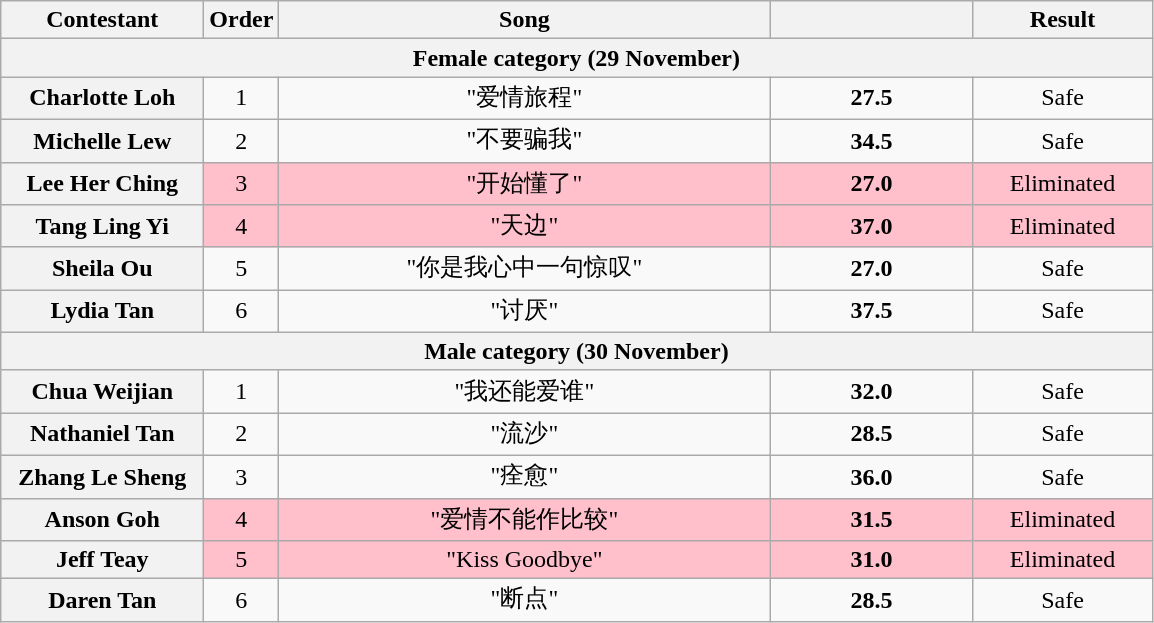<table class="wikitable plainrowheaders" style="text-align:center;">
<tr>
<th scope="col" style="width:8em;">Contestant</th>
<th scope="col">Order</th>
<th scope="col" style="width:20em;">Song</th>
<th colspan=1 scope="col" style="width:8em;"></th>
<th scope="col" style="width:7em;">Result</th>
</tr>
<tr>
<th colspan=9>Female category (29 November)</th>
</tr>
<tr>
<th scope="row">Charlotte Loh</th>
<td>1</td>
<td>"爱情旅程"</td>
<td><strong>27.5</strong></td>
<td>Safe</td>
</tr>
<tr>
<th scope="row">Michelle Lew</th>
<td>2</td>
<td>"不要骗我"</td>
<td><strong>34.5</strong></td>
<td>Safe</td>
</tr>
<tr style="background:pink;">
<th scope="row">Lee Her Ching</th>
<td>3</td>
<td>"开始懂了"</td>
<td><strong>27.0</strong></td>
<td>Eliminated</td>
</tr>
<tr style="background:pink;">
<th scope="row">Tang Ling Yi</th>
<td>4</td>
<td>"天边"</td>
<td><strong>37.0</strong></td>
<td>Eliminated</td>
</tr>
<tr>
<th scope="row">Sheila Ou</th>
<td>5</td>
<td>"你是我心中一句惊叹"</td>
<td><strong>27.0</strong></td>
<td>Safe</td>
</tr>
<tr>
<th scope="row">Lydia Tan</th>
<td>6</td>
<td>"讨厌"</td>
<td><strong>37.5</strong></td>
<td>Safe</td>
</tr>
<tr>
<th colspan=9>Male category (30 November)</th>
</tr>
<tr>
<th scope="row">Chua Weijian</th>
<td>1</td>
<td>"我还能爱谁"</td>
<td><strong>32.0</strong></td>
<td>Safe</td>
</tr>
<tr>
<th scope="row">Nathaniel Tan</th>
<td>2</td>
<td>"流沙"</td>
<td><strong>28.5</strong></td>
<td>Safe</td>
</tr>
<tr>
<th scope="row">Zhang Le Sheng</th>
<td>3</td>
<td>"痊愈"</td>
<td><strong>36.0</strong></td>
<td>Safe</td>
</tr>
<tr style="background:pink;">
<th scope="row">Anson Goh</th>
<td>4</td>
<td>"爱情不能作比较"</td>
<td><strong>31.5</strong></td>
<td>Eliminated</td>
</tr>
<tr style="background:pink;">
<th scope="row">Jeff Teay</th>
<td>5</td>
<td>"Kiss Goodbye"</td>
<td><strong>31.0</strong></td>
<td>Eliminated</td>
</tr>
<tr>
<th scope="row">Daren Tan</th>
<td>6</td>
<td>"断点"</td>
<td><strong>28.5</strong></td>
<td>Safe</td>
</tr>
</table>
